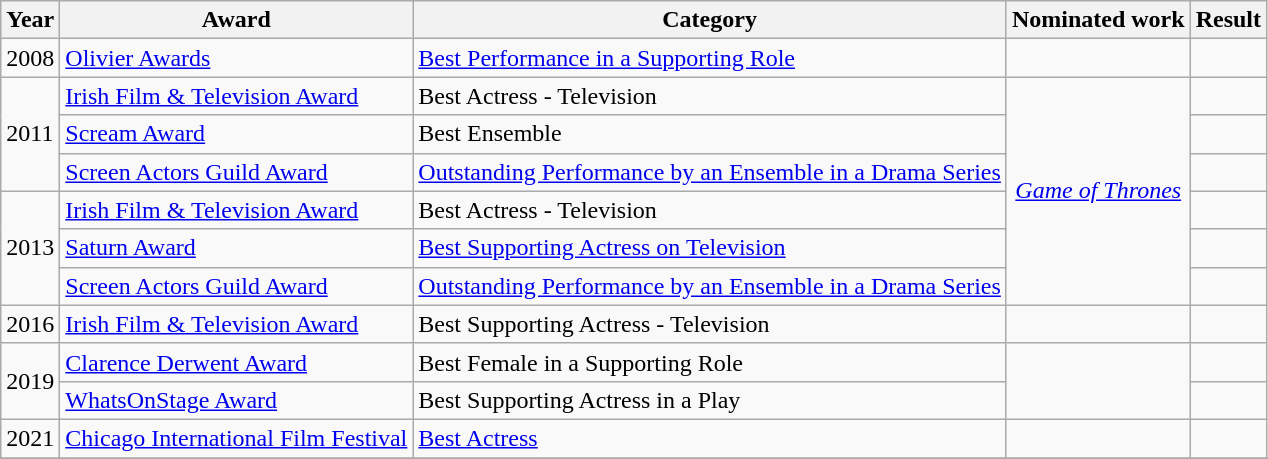<table class="wikitable">
<tr>
<th>Year</th>
<th>Award</th>
<th>Category</th>
<th>Nominated work</th>
<th>Result</th>
</tr>
<tr>
<td>2008</td>
<td><a href='#'>Olivier Awards</a></td>
<td><a href='#'>Best Performance in a Supporting Role</a></td>
<td></td>
<td></td>
</tr>
<tr>
<td rowspan=3>2011</td>
<td><a href='#'>Irish Film & Television Award</a></td>
<td>Best Actress - Television</td>
<td rowspan=6 style="text-align:center;"><em><a href='#'>Game of Thrones</a></em></td>
<td></td>
</tr>
<tr>
<td><a href='#'>Scream Award</a></td>
<td>Best Ensemble</td>
<td></td>
</tr>
<tr>
<td><a href='#'>Screen Actors Guild Award</a></td>
<td><a href='#'>Outstanding Performance by an Ensemble in a Drama Series</a></td>
<td></td>
</tr>
<tr>
<td rowspan=3>2013</td>
<td><a href='#'>Irish Film & Television Award</a></td>
<td>Best Actress - Television</td>
<td></td>
</tr>
<tr>
<td><a href='#'>Saturn Award</a></td>
<td><a href='#'>Best Supporting Actress on Television</a></td>
<td></td>
</tr>
<tr>
<td><a href='#'>Screen Actors Guild Award</a></td>
<td><a href='#'>Outstanding Performance by an Ensemble in a Drama Series</a></td>
<td></td>
</tr>
<tr>
<td>2016</td>
<td><a href='#'>Irish Film & Television Award</a></td>
<td>Best Supporting Actress - Television</td>
<td></td>
<td></td>
</tr>
<tr>
<td rowspan="2">2019</td>
<td><a href='#'>Clarence Derwent Award</a></td>
<td>Best Female in a Supporting Role</td>
<td rowspan="2"></td>
<td></td>
</tr>
<tr>
<td><a href='#'>WhatsOnStage Award</a></td>
<td>Best Supporting Actress in a Play</td>
<td></td>
</tr>
<tr>
<td>2021</td>
<td><a href='#'>Chicago International Film Festival</a></td>
<td><a href='#'>Best Actress</a></td>
<td></td>
<td></td>
</tr>
<tr>
</tr>
</table>
